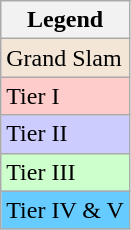<table class="wikitable sortable mw-collapsible mw-collapsed">
<tr>
<th>Legend</th>
</tr>
<tr style="background:#f3e6d7;">
<td>Grand Slam</td>
</tr>
<tr style="background:#fcc;">
<td>Tier I</td>
</tr>
<tr style="background:#ccf;">
<td>Tier II</td>
</tr>
<tr style="background:#cfc;">
<td>Tier III</td>
</tr>
<tr style="background:#6cf;">
<td>Tier IV & V</td>
</tr>
</table>
